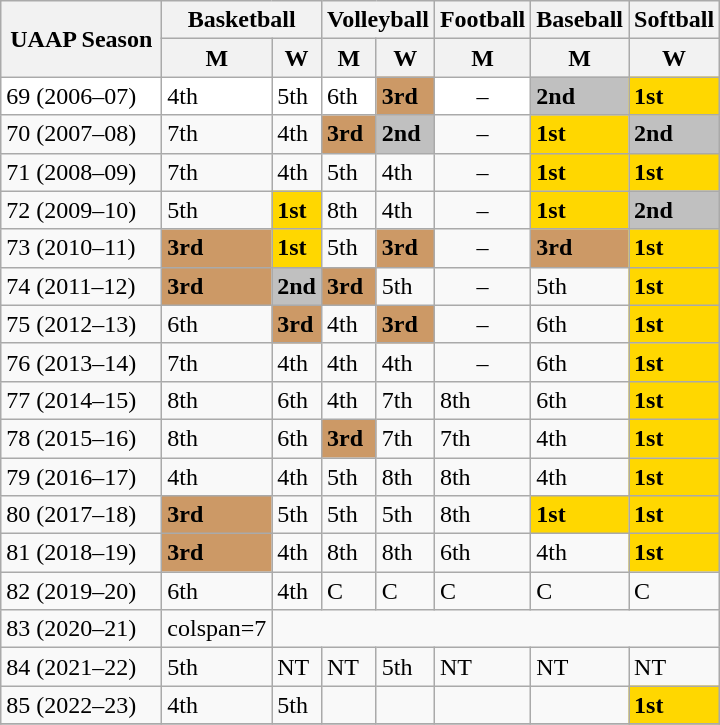<table class=wikitable>
<tr>
<th rowspan="2" style="width:100px;">UAAP Season</th>
<th colspan=2>Basketball</th>
<th colspan=2>Volleyball</th>
<th colspan=1>Football</th>
<th colspan=1>Baseball</th>
<th colspan=1>Softball</th>
</tr>
<tr>
<th>M</th>
<th>W</th>
<th>M</th>
<th>W</th>
<th>M</th>
<th>M</th>
<th>W</th>
</tr>
<tr bgcolor="#FFFFFF">
<td>69 (2006–07)</td>
<td>4th</td>
<td>5th</td>
<td>6th</td>
<td bgcolor="CC9966"><strong>3rd</strong></td>
<td align=center>–</td>
<td bgcolor="silver"><strong>2nd</strong></td>
<td bgcolor="gold"><strong>1st</strong></td>
</tr>
<tr>
<td>70 (2007–08)</td>
<td>7th</td>
<td>4th</td>
<td bgcolor="CC9966"><strong>3rd</strong></td>
<td bgcolor="silver"><strong>2nd</strong></td>
<td align=center>–</td>
<td bgcolor="gold"><strong>1st</strong></td>
<td bgcolor="silver"><strong>2nd</strong></td>
</tr>
<tr>
<td>71 (2008–09)</td>
<td>7th</td>
<td>4th</td>
<td>5th</td>
<td>4th</td>
<td align=center>–</td>
<td bgcolor="gold"><strong>1st</strong></td>
<td bgcolor="gold"><strong>1st</strong></td>
</tr>
<tr>
<td>72 (2009–10)</td>
<td>5th</td>
<td bgcolor="gold"><strong>1st</strong></td>
<td>8th</td>
<td>4th</td>
<td align=center>–</td>
<td bgcolor="gold"><strong>1st</strong></td>
<td bgcolor="silver"><strong>2nd</strong></td>
</tr>
<tr>
<td>73 (2010–11)</td>
<td bgcolor="CC9966"><strong>3rd</strong></td>
<td bgcolor="gold"><strong>1st</strong></td>
<td>5th</td>
<td bgcolor="CC9966"><strong>3rd</strong></td>
<td align=center>–</td>
<td bgcolor="CC9966"><strong>3rd</strong></td>
<td bgcolor="gold"><strong>1st</strong></td>
</tr>
<tr>
<td>74 (2011–12)</td>
<td bgcolor="CC9966"><strong>3rd</strong></td>
<td bgcolor="silver"><strong>2nd</strong></td>
<td bgcolor="CC9966"><strong>3rd</strong></td>
<td>5th</td>
<td align=center>–</td>
<td>5th</td>
<td bgcolor="gold"><strong>1st</strong></td>
</tr>
<tr>
<td>75 (2012–13)</td>
<td>6th</td>
<td bgcolor="CC9966"><strong>3rd</strong></td>
<td>4th</td>
<td bgcolor="CC9966"><strong>3rd</strong></td>
<td align=center>–</td>
<td>6th</td>
<td bgcolor="gold"><strong>1st</strong></td>
</tr>
<tr>
<td>76 (2013–14)</td>
<td>7th</td>
<td>4th</td>
<td>4th</td>
<td>4th</td>
<td align=center>–</td>
<td>6th</td>
<td bgcolor="gold"><strong>1st</strong></td>
</tr>
<tr>
<td>77 (2014–15)</td>
<td>8th</td>
<td>6th</td>
<td>4th</td>
<td>7th</td>
<td>8th</td>
<td>6th</td>
<td bgcolor="gold"><strong>1st</strong></td>
</tr>
<tr>
<td>78 (2015–16)</td>
<td>8th</td>
<td>6th</td>
<td bgcolor="CC9966"><strong>3rd</strong></td>
<td>7th</td>
<td>7th</td>
<td>4th</td>
<td bgcolor="gold"><strong>1st</strong></td>
</tr>
<tr>
<td>79 (2016–17)</td>
<td>4th</td>
<td>4th</td>
<td>5th</td>
<td>8th</td>
<td>8th</td>
<td>4th</td>
<td bgcolor="gold"><strong>1st</strong></td>
</tr>
<tr>
<td>80 (2017–18)</td>
<td bgcolor="CC9966"><strong>3rd</strong></td>
<td>5th</td>
<td>5th</td>
<td>5th</td>
<td>8th</td>
<td bgcolor="gold"><strong>1st</strong></td>
<td bgcolor="gold"><strong>1st</strong></td>
</tr>
<tr>
<td>81 (2018–19)</td>
<td bgcolor="CC9966"><strong>3rd</strong></td>
<td>4th</td>
<td>8th</td>
<td>8th</td>
<td>6th</td>
<td>4th</td>
<td bgcolor="gold"><strong>1st</strong></td>
</tr>
<tr>
<td>82 (2019–20)</td>
<td>6th</td>
<td>4th</td>
<td>C</td>
<td>C</td>
<td>C</td>
<td>C</td>
<td>C</td>
</tr>
<tr>
<td>83 (2020–21)</td>
<td>colspan=7 </td>
</tr>
<tr>
<td>84 (2021–22)</td>
<td>5th</td>
<td>NT</td>
<td>NT</td>
<td>5th</td>
<td>NT</td>
<td>NT</td>
<td>NT</td>
</tr>
<tr>
<td>85 (2022–23)</td>
<td>4th</td>
<td>5th</td>
<td></td>
<td></td>
<td></td>
<td></td>
<td bgcolor="gold"><strong>1st</strong></td>
</tr>
<tr>
</tr>
</table>
